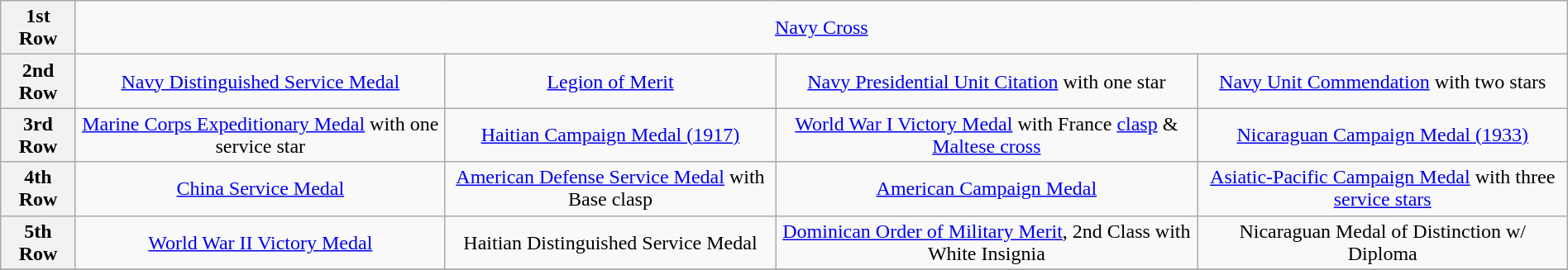<table class="wikitable" style="margin:1em auto; text-align:center;">
<tr>
<th>1st Row</th>
<td colspan="14"><a href='#'>Navy Cross</a></td>
</tr>
<tr>
<th>2nd Row</th>
<td colspan="4"><a href='#'>Navy Distinguished Service Medal</a></td>
<td colspan="4"><a href='#'>Legion of Merit</a></td>
<td colspan="4"><a href='#'>Navy Presidential Unit Citation</a> with one star</td>
<td colspan="4"><a href='#'>Navy Unit Commendation</a> with two stars</td>
</tr>
<tr>
<th>3rd Row</th>
<td colspan="4"><a href='#'>Marine Corps Expeditionary Medal</a> with one service star</td>
<td colspan="4"><a href='#'>Haitian Campaign Medal (1917)</a></td>
<td colspan="4"><a href='#'>World War I Victory Medal</a> with France <a href='#'>clasp</a> & <a href='#'>Maltese cross</a></td>
<td colspan="4"><a href='#'>Nicaraguan Campaign Medal (1933)</a></td>
</tr>
<tr>
<th>4th Row</th>
<td colspan="4"><a href='#'>China Service Medal</a></td>
<td colspan="4"><a href='#'>American Defense Service Medal</a> with Base clasp</td>
<td colspan="4"><a href='#'>American Campaign Medal</a></td>
<td colspan="4"><a href='#'>Asiatic-Pacific Campaign Medal</a> with three <a href='#'>service stars</a></td>
</tr>
<tr>
<th>5th Row</th>
<td colspan="4"><a href='#'>World War II Victory Medal</a></td>
<td colspan="4">Haitian Distinguished Service Medal</td>
<td colspan="4"><a href='#'>Dominican Order of Military Merit</a>, 2nd Class with White Insignia</td>
<td colspan="4">Nicaraguan Medal of Distinction w/ Diploma</td>
</tr>
<tr>
</tr>
</table>
